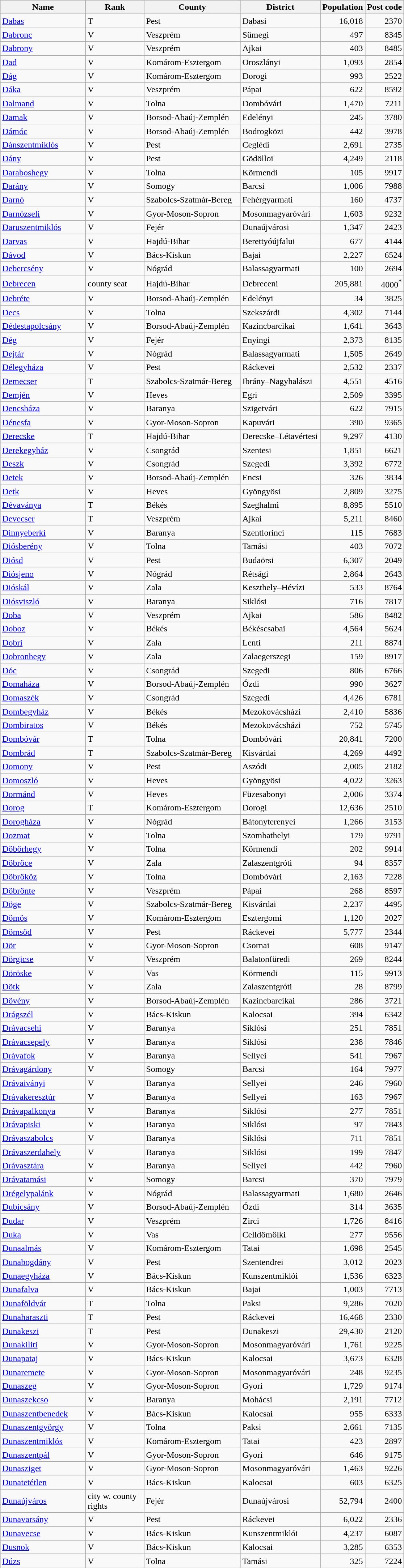<table class=wikitable>
<tr>
<th width=150>Name</th>
<th width=100>Rank</th>
<th width=170>County</th>
<th width=140>District</th>
<th>Population</th>
<th>Post code</th>
</tr>
<tr>
<td><a href='#'>Dabas</a></td>
<td>T</td>
<td>Pest</td>
<td>Dabasi</td>
<td align=right>16,018</td>
<td align=right>2370</td>
</tr>
<tr>
<td><a href='#'>Dabronc</a></td>
<td>V</td>
<td>Veszprém</td>
<td>Sümegi</td>
<td align=right>497</td>
<td align=right>8345</td>
</tr>
<tr>
<td><a href='#'>Dabrony</a></td>
<td>V</td>
<td>Veszprém</td>
<td>Ajkai</td>
<td align=right>403</td>
<td align=right>8485</td>
</tr>
<tr>
<td><a href='#'>Dad</a></td>
<td>V</td>
<td>Komárom-Esztergom</td>
<td>Oroszlányi</td>
<td align=right>1,093</td>
<td align=right>2854</td>
</tr>
<tr>
<td><a href='#'>Dág</a></td>
<td>V</td>
<td>Komárom-Esztergom</td>
<td>Dorogi</td>
<td align=right>993</td>
<td align=right>2522</td>
</tr>
<tr>
<td><a href='#'>Dáka</a></td>
<td>V</td>
<td>Veszprém</td>
<td>Pápai</td>
<td align=right>622</td>
<td align=right>8592</td>
</tr>
<tr>
<td><a href='#'>Dalmand</a></td>
<td>V</td>
<td>Tolna</td>
<td>Dombóvári</td>
<td align=right>1,470</td>
<td align=right>7211</td>
</tr>
<tr>
<td><a href='#'>Damak</a></td>
<td>V</td>
<td>Borsod-Abaúj-Zemplén</td>
<td>Edelényi</td>
<td align=right>245</td>
<td align=right>3780</td>
</tr>
<tr>
<td><a href='#'>Dámóc</a></td>
<td>V</td>
<td>Borsod-Abaúj-Zemplén</td>
<td>Bodrogközi</td>
<td align=right>442</td>
<td align=right>3978</td>
</tr>
<tr>
<td><a href='#'>Dánszentmiklós</a></td>
<td>V</td>
<td>Pest</td>
<td>Ceglédi</td>
<td align=right>2,691</td>
<td align=right>2735</td>
</tr>
<tr>
<td><a href='#'>Dány</a></td>
<td>V</td>
<td>Pest</td>
<td>Gödölloi</td>
<td align=right>4,249</td>
<td align=right>2118</td>
</tr>
<tr>
<td><a href='#'>Daraboshegy</a></td>
<td>V</td>
<td>Tolna</td>
<td>Körmendi</td>
<td align=right>105</td>
<td align=right>9917</td>
</tr>
<tr>
<td><a href='#'>Darány</a></td>
<td>V</td>
<td>Somogy</td>
<td>Barcsi</td>
<td align=right>1,006</td>
<td align=right>7988</td>
</tr>
<tr>
<td><a href='#'>Darnó</a></td>
<td>V</td>
<td>Szabolcs-Szatmár-Bereg</td>
<td>Fehérgyarmati</td>
<td align=right>160</td>
<td align=right>4737</td>
</tr>
<tr>
<td><a href='#'>Darnózseli</a></td>
<td>V</td>
<td>Gyor-Moson-Sopron</td>
<td>Mosonmagyaróvári</td>
<td align=right>1,603</td>
<td align=right>9232</td>
</tr>
<tr>
<td><a href='#'>Daruszentmiklós</a></td>
<td>V</td>
<td>Fejér</td>
<td>Dunaújvárosi</td>
<td align=right>1,347</td>
<td align=right>2423</td>
</tr>
<tr>
<td><a href='#'>Darvas</a></td>
<td>V</td>
<td>Hajdú-Bihar</td>
<td>Berettyóújfalui</td>
<td align=right>677</td>
<td align=right>4144</td>
</tr>
<tr>
<td><a href='#'>Dávod</a></td>
<td>V</td>
<td>Bács-Kiskun</td>
<td>Bajai</td>
<td align=right>2,227</td>
<td align=right>6524</td>
</tr>
<tr>
<td><a href='#'>Debercsény</a></td>
<td>V</td>
<td>Nógrád</td>
<td>Balassagyarmati</td>
<td align=right>100</td>
<td align=right>2694</td>
</tr>
<tr>
<td><a href='#'>Debrecen</a></td>
<td>county seat</td>
<td>Hajdú-Bihar</td>
<td>Debreceni</td>
<td align=right>205,881</td>
<td align=right>4000<sup>*</sup></td>
</tr>
<tr>
<td><a href='#'>Debréte</a></td>
<td>V</td>
<td>Borsod-Abaúj-Zemplén</td>
<td>Edelényi</td>
<td align=right>34</td>
<td align=right>3825</td>
</tr>
<tr>
<td><a href='#'>Decs</a></td>
<td>V</td>
<td>Tolna</td>
<td>Szekszárdi</td>
<td align=right>4,302</td>
<td align=right>7144</td>
</tr>
<tr>
<td><a href='#'>Dédestapolcsány</a></td>
<td>V</td>
<td>Borsod-Abaúj-Zemplén</td>
<td>Kazincbarcikai</td>
<td align=right>1,641</td>
<td align=right>3643</td>
</tr>
<tr>
<td><a href='#'>Dég</a></td>
<td>V</td>
<td>Fejér</td>
<td>Enyingi</td>
<td align=right>2,373</td>
<td align=right>8135</td>
</tr>
<tr>
<td><a href='#'>Dejtár</a></td>
<td>V</td>
<td>Nógrád</td>
<td>Balassagyarmati</td>
<td align=right>1,505</td>
<td align=right>2649</td>
</tr>
<tr>
<td><a href='#'>Délegyháza</a></td>
<td>V</td>
<td>Pest</td>
<td>Ráckevei</td>
<td align=right>2,532</td>
<td align=right>2337</td>
</tr>
<tr>
<td><a href='#'>Demecser</a></td>
<td>T</td>
<td>Szabolcs-Szatmár-Bereg</td>
<td>Ibrány–Nagyhalászi</td>
<td align=right>4,551</td>
<td align=right>4516</td>
</tr>
<tr>
<td><a href='#'>Demjén</a></td>
<td>V</td>
<td>Heves</td>
<td>Egri</td>
<td align=right>2,509</td>
<td align=right>3395</td>
</tr>
<tr>
<td><a href='#'>Dencsháza</a></td>
<td>V</td>
<td>Baranya</td>
<td>Szigetvári</td>
<td align=right>622</td>
<td align=right>7915</td>
</tr>
<tr>
<td><a href='#'>Dénesfa</a></td>
<td>V</td>
<td>Gyor-Moson-Sopron</td>
<td>Kapuvári</td>
<td align=right>390</td>
<td align=right>9365</td>
</tr>
<tr>
<td><a href='#'>Derecske</a></td>
<td>T</td>
<td>Hajdú-Bihar</td>
<td>Derecske–Létavértesi</td>
<td align=right>9,297</td>
<td align=right>4130</td>
</tr>
<tr>
<td><a href='#'>Derekegyház</a></td>
<td>V</td>
<td>Csongrád</td>
<td>Szentesi</td>
<td align=right>1,851</td>
<td align=right>6621</td>
</tr>
<tr>
<td><a href='#'>Deszk</a></td>
<td>V</td>
<td>Csongrád</td>
<td>Szegedi</td>
<td align=right>3,392</td>
<td align=right>6772</td>
</tr>
<tr>
<td><a href='#'>Detek</a></td>
<td>V</td>
<td>Borsod-Abaúj-Zemplén</td>
<td>Encsi</td>
<td align=right>326</td>
<td align=right>3834</td>
</tr>
<tr>
<td><a href='#'>Detk</a></td>
<td>V</td>
<td>Heves</td>
<td>Gyöngyösi</td>
<td align=right>2,809</td>
<td align=right>3275</td>
</tr>
<tr>
<td><a href='#'>Dévaványa</a></td>
<td>T</td>
<td>Békés</td>
<td>Szeghalmi</td>
<td align=right>8,895</td>
<td align=right>5510</td>
</tr>
<tr>
<td><a href='#'>Devecser</a></td>
<td>T</td>
<td>Veszprém</td>
<td>Ajkai</td>
<td align=right>5,211</td>
<td align=right>8460</td>
</tr>
<tr>
<td><a href='#'>Dinnyeberki</a></td>
<td>V</td>
<td>Baranya</td>
<td>Szentlorinci</td>
<td align=right>115</td>
<td align=right>7683</td>
</tr>
<tr>
<td><a href='#'>Diósberény</a></td>
<td>V</td>
<td>Tolna</td>
<td>Tamási</td>
<td align=right>403</td>
<td align=right>7072</td>
</tr>
<tr>
<td><a href='#'>Diósd</a></td>
<td>V</td>
<td>Pest</td>
<td>Budaörsi</td>
<td align=right>6,307</td>
<td align=right>2049</td>
</tr>
<tr>
<td><a href='#'>Diósjeno</a></td>
<td>V</td>
<td>Nógrád</td>
<td>Rétsági</td>
<td align=right>2,864</td>
<td align=right>2643</td>
</tr>
<tr>
<td><a href='#'>Dióskál</a></td>
<td>V</td>
<td>Zala</td>
<td>Keszthely–Hévízi</td>
<td align=right>533</td>
<td align=right>8764</td>
</tr>
<tr>
<td><a href='#'>Diósviszló</a></td>
<td>V</td>
<td>Baranya</td>
<td>Siklósi</td>
<td align=right>716</td>
<td align=right>7817</td>
</tr>
<tr>
<td><a href='#'>Doba</a></td>
<td>V</td>
<td>Veszprém</td>
<td>Ajkai</td>
<td align=right>586</td>
<td align=right>8482</td>
</tr>
<tr>
<td><a href='#'>Doboz</a></td>
<td>V</td>
<td>Békés</td>
<td>Békéscsabai</td>
<td align=right>4,564</td>
<td align=right>5624</td>
</tr>
<tr>
<td><a href='#'>Dobri</a></td>
<td>V</td>
<td>Zala</td>
<td>Lenti</td>
<td align=right>211</td>
<td align=right>8874</td>
</tr>
<tr>
<td><a href='#'>Dobronhegy</a></td>
<td>V</td>
<td>Zala</td>
<td>Zalaegerszegi</td>
<td align=right>159</td>
<td align=right>8917</td>
</tr>
<tr>
<td><a href='#'>Dóc</a></td>
<td>V</td>
<td>Csongrád</td>
<td>Szegedi</td>
<td align=right>806</td>
<td align=right>6766</td>
</tr>
<tr>
<td><a href='#'>Domaháza</a></td>
<td>V</td>
<td>Borsod-Abaúj-Zemplén</td>
<td>Ózdi</td>
<td align=right>990</td>
<td align=right>3627</td>
</tr>
<tr>
<td><a href='#'>Domaszék</a></td>
<td>V</td>
<td>Csongrád</td>
<td>Szegedi</td>
<td align=right>4,426</td>
<td align=right>6781</td>
</tr>
<tr>
<td><a href='#'>Dombegyház</a></td>
<td>V</td>
<td>Békés</td>
<td>Mezokovácsházi</td>
<td align=right>2,410</td>
<td align=right>5836</td>
</tr>
<tr>
<td><a href='#'>Dombiratos</a></td>
<td>V</td>
<td>Békés</td>
<td>Mezokovácsházi</td>
<td align=right>752</td>
<td align=right>5745</td>
</tr>
<tr>
<td><a href='#'>Dombóvár</a></td>
<td>T</td>
<td>Tolna</td>
<td>Dombóvári</td>
<td align=right>20,841</td>
<td align=right>7200</td>
</tr>
<tr>
<td><a href='#'>Dombrád</a></td>
<td>T</td>
<td>Szabolcs-Szatmár-Bereg</td>
<td>Kisvárdai</td>
<td align=right>4,269</td>
<td align=right>4492</td>
</tr>
<tr>
<td><a href='#'>Domony</a></td>
<td>V</td>
<td>Pest</td>
<td>Aszódi</td>
<td align=right>2,005</td>
<td align=right>2182</td>
</tr>
<tr>
<td><a href='#'>Domoszló</a></td>
<td>V</td>
<td>Heves</td>
<td>Gyöngyösi</td>
<td align=right>4,022</td>
<td align=right>3263</td>
</tr>
<tr>
<td><a href='#'>Dormánd</a></td>
<td>V</td>
<td>Heves</td>
<td>Füzesabonyi</td>
<td align=right>2,006</td>
<td align=right>3374</td>
</tr>
<tr>
<td><a href='#'>Dorog</a></td>
<td>T</td>
<td>Komárom-Esztergom</td>
<td>Dorogi</td>
<td align=right>12,636</td>
<td align=right>2510</td>
</tr>
<tr>
<td><a href='#'>Dorogháza</a></td>
<td>V</td>
<td>Nógrád</td>
<td>Bátonyterenyei</td>
<td align=right>1,266</td>
<td align=right>3153</td>
</tr>
<tr>
<td><a href='#'>Dozmat</a></td>
<td>V</td>
<td>Tolna</td>
<td>Szombathelyi</td>
<td align=right>179</td>
<td align=right>9791</td>
</tr>
<tr>
<td><a href='#'>Döbörhegy</a></td>
<td>V</td>
<td>Tolna</td>
<td>Körmendi</td>
<td align=right>202</td>
<td align=right>9914</td>
</tr>
<tr>
<td><a href='#'>Döbröce</a></td>
<td>V</td>
<td>Zala</td>
<td>Zalaszentgróti</td>
<td align=right>94</td>
<td align=right>8357</td>
</tr>
<tr>
<td><a href='#'>Döbrököz</a></td>
<td>V</td>
<td>Tolna</td>
<td>Dombóvári</td>
<td align=right>2,163</td>
<td align=right>7228</td>
</tr>
<tr>
<td><a href='#'>Döbrönte</a></td>
<td>V</td>
<td>Veszprém</td>
<td>Pápai</td>
<td align=right>268</td>
<td align=right>8597</td>
</tr>
<tr>
<td><a href='#'>Döge</a></td>
<td>V</td>
<td>Szabolcs-Szatmár-Bereg</td>
<td>Kisvárdai</td>
<td align=right>2,237</td>
<td align=right>4495</td>
</tr>
<tr>
<td><a href='#'>Dömös</a></td>
<td>V</td>
<td>Komárom-Esztergom</td>
<td>Esztergomi</td>
<td align=right>1,120</td>
<td align=right>2027</td>
</tr>
<tr>
<td><a href='#'>Dömsöd</a></td>
<td>V</td>
<td>Pest</td>
<td>Ráckevei</td>
<td align=right>5,777</td>
<td align=right>2344</td>
</tr>
<tr>
<td><a href='#'>Dör</a></td>
<td>V</td>
<td>Gyor-Moson-Sopron</td>
<td>Csornai</td>
<td align=right>608</td>
<td align=right>9147</td>
</tr>
<tr>
<td><a href='#'>Dörgicse</a></td>
<td>V</td>
<td>Veszprém</td>
<td>Balatonfüredi</td>
<td align=right>269</td>
<td align=right>8244</td>
</tr>
<tr>
<td><a href='#'>Döröske</a></td>
<td>V</td>
<td>Vas</td>
<td>Körmendi</td>
<td align=right>115</td>
<td align=right>9913</td>
</tr>
<tr>
<td><a href='#'>Dötk</a></td>
<td>V</td>
<td>Zala</td>
<td>Zalaszentgróti</td>
<td align=right>28</td>
<td align=right>8799</td>
</tr>
<tr>
<td><a href='#'>Dövény</a></td>
<td>V</td>
<td>Borsod-Abaúj-Zemplén</td>
<td>Kazincbarcikai</td>
<td align=right>286</td>
<td align=right>3721</td>
</tr>
<tr>
<td><a href='#'>Drágszél</a></td>
<td>V</td>
<td>Bács-Kiskun</td>
<td>Kalocsai</td>
<td align=right>394</td>
<td align=right>6342</td>
</tr>
<tr>
<td><a href='#'>Drávacsehi</a></td>
<td>V</td>
<td>Baranya</td>
<td>Siklósi</td>
<td align=right>251</td>
<td align=right>7851</td>
</tr>
<tr>
<td><a href='#'>Drávacsepely</a></td>
<td>V</td>
<td>Baranya</td>
<td>Siklósi</td>
<td align=right>238</td>
<td align=right>7846</td>
</tr>
<tr>
<td><a href='#'>Drávafok</a></td>
<td>V</td>
<td>Baranya</td>
<td>Sellyei</td>
<td align=right>541</td>
<td align=right>7967</td>
</tr>
<tr>
<td><a href='#'>Drávagárdony</a></td>
<td>V</td>
<td>Somogy</td>
<td>Barcsi</td>
<td align=right>164</td>
<td align=right>7977</td>
</tr>
<tr>
<td><a href='#'>Drávaiványi</a></td>
<td>V</td>
<td>Baranya</td>
<td>Sellyei</td>
<td align=right>246</td>
<td align=right>7960</td>
</tr>
<tr>
<td><a href='#'>Drávakeresztúr</a></td>
<td>V</td>
<td>Baranya</td>
<td>Sellyei</td>
<td align=right>163</td>
<td align=right>7967</td>
</tr>
<tr>
<td><a href='#'>Drávapalkonya</a></td>
<td>V</td>
<td>Baranya</td>
<td>Siklósi</td>
<td align=right>277</td>
<td align=right>7851</td>
</tr>
<tr>
<td><a href='#'>Drávapiski</a></td>
<td>V</td>
<td>Baranya</td>
<td>Siklósi</td>
<td align=right>97</td>
<td align=right>7843</td>
</tr>
<tr>
<td><a href='#'>Drávaszabolcs</a></td>
<td>V</td>
<td>Baranya</td>
<td>Siklósi</td>
<td align=right>711</td>
<td align=right>7851</td>
</tr>
<tr>
<td><a href='#'>Drávaszerdahely</a></td>
<td>V</td>
<td>Baranya</td>
<td>Siklósi</td>
<td align=right>199</td>
<td align=right>7847</td>
</tr>
<tr>
<td><a href='#'>Drávasztára</a></td>
<td>V</td>
<td>Baranya</td>
<td>Sellyei</td>
<td align=right>442</td>
<td align=right>7960</td>
</tr>
<tr>
<td><a href='#'>Drávatamási</a></td>
<td>V</td>
<td>Somogy</td>
<td>Barcsi</td>
<td align=right>370</td>
<td align=right>7979</td>
</tr>
<tr>
<td><a href='#'>Drégelypalánk</a></td>
<td>V</td>
<td>Nógrád</td>
<td>Balassagyarmati</td>
<td align=right>1,680</td>
<td align=right>2646</td>
</tr>
<tr>
<td><a href='#'>Dubicsány</a></td>
<td>V</td>
<td>Borsod-Abaúj-Zemplén</td>
<td>Ózdi</td>
<td align=right>314</td>
<td align=right>3635</td>
</tr>
<tr>
<td><a href='#'>Dudar</a></td>
<td>V</td>
<td>Veszprém</td>
<td>Zirci</td>
<td align=right>1,726</td>
<td align=right>8416</td>
</tr>
<tr>
<td><a href='#'>Duka</a></td>
<td>V</td>
<td>Vas</td>
<td>Celldömölki</td>
<td align=right>277</td>
<td align=right>9556</td>
</tr>
<tr>
<td><a href='#'>Dunaalmás</a></td>
<td>V</td>
<td>Komárom-Esztergom</td>
<td>Tatai</td>
<td align=right>1,698</td>
<td align=right>2545</td>
</tr>
<tr>
<td><a href='#'>Dunabogdány</a></td>
<td>V</td>
<td>Pest</td>
<td>Szentendrei</td>
<td align=right>3,012</td>
<td align=right>2023</td>
</tr>
<tr>
<td><a href='#'>Dunaegyháza</a></td>
<td>V</td>
<td>Bács-Kiskun</td>
<td>Kunszentmiklói</td>
<td align=right>1,536</td>
<td align=right>6323</td>
</tr>
<tr>
<td><a href='#'>Dunafalva</a></td>
<td>V</td>
<td>Bács-Kiskun</td>
<td>Bajai</td>
<td align=right>1,003</td>
<td align=right>7713</td>
</tr>
<tr>
<td><a href='#'>Dunaföldvár</a></td>
<td>T</td>
<td>Tolna</td>
<td>Paksi</td>
<td align=right>9,286</td>
<td align=right>7020</td>
</tr>
<tr>
<td><a href='#'>Dunaharaszti</a></td>
<td>T</td>
<td>Pest</td>
<td>Ráckevei</td>
<td align=right>16,468</td>
<td align=right>2330</td>
</tr>
<tr>
<td><a href='#'>Dunakeszi</a></td>
<td>T</td>
<td>Pest</td>
<td>Dunakeszi</td>
<td align=right>29,430</td>
<td align=right>2120</td>
</tr>
<tr>
<td><a href='#'>Dunakiliti</a></td>
<td>V</td>
<td>Gyor-Moson-Sopron</td>
<td>Mosonmagyaróvári</td>
<td align=right>1,761</td>
<td align=right>9225</td>
</tr>
<tr>
<td><a href='#'>Dunapataj</a></td>
<td>V</td>
<td>Bács-Kiskun</td>
<td>Kalocsai</td>
<td align=right>3,673</td>
<td align=right>6328</td>
</tr>
<tr>
<td><a href='#'>Dunaremete</a></td>
<td>V</td>
<td>Gyor-Moson-Sopron</td>
<td>Mosonmagyaróvári</td>
<td align=right>248</td>
<td align=right>9235</td>
</tr>
<tr>
<td><a href='#'>Dunaszeg</a></td>
<td>V</td>
<td>Gyor-Moson-Sopron</td>
<td>Gyori</td>
<td align=right>1,729</td>
<td align=right>9174</td>
</tr>
<tr>
<td><a href='#'>Dunaszekcso</a></td>
<td>V</td>
<td>Baranya</td>
<td>Mohácsi</td>
<td align=right>2,191</td>
<td align=right>7712</td>
</tr>
<tr>
<td><a href='#'>Dunaszentbenedek</a></td>
<td>V</td>
<td>Bács-Kiskun</td>
<td>Kalocsai</td>
<td align=right>955</td>
<td align=right>6333</td>
</tr>
<tr>
<td><a href='#'>Dunaszentgyörgy</a></td>
<td>V</td>
<td>Tolna</td>
<td>Paksi</td>
<td align=right>2,661</td>
<td align=right>7135</td>
</tr>
<tr>
<td><a href='#'>Dunaszentmiklós</a></td>
<td>V</td>
<td>Komárom-Esztergom</td>
<td>Tatai</td>
<td align=right>423</td>
<td align=right>2897</td>
</tr>
<tr>
<td><a href='#'>Dunaszentpál</a></td>
<td>V</td>
<td>Gyor-Moson-Sopron</td>
<td>Gyori</td>
<td align=right>646</td>
<td align=right>9175</td>
</tr>
<tr>
<td><a href='#'>Dunasziget</a></td>
<td>V</td>
<td>Gyor-Moson-Sopron</td>
<td>Mosonmagyaróvári</td>
<td align=right>1,463</td>
<td align=right>9226</td>
</tr>
<tr>
<td><a href='#'>Dunatetétlen</a></td>
<td>V</td>
<td>Bács-Kiskun</td>
<td>Kalocsai</td>
<td align=right>603</td>
<td align=right>6325</td>
</tr>
<tr>
<td><a href='#'>Dunaújváros</a></td>
<td>city w. county rights</td>
<td>Fejér</td>
<td>Dunaújvárosi</td>
<td align=right>52,794</td>
<td align=right>2400</td>
</tr>
<tr>
<td><a href='#'>Dunavarsány</a></td>
<td>V</td>
<td>Pest</td>
<td>Ráckevei</td>
<td align=right>6,022</td>
<td align=right>2336</td>
</tr>
<tr>
<td><a href='#'>Dunavecse</a></td>
<td>V</td>
<td>Bács-Kiskun</td>
<td>Kunszentmiklói</td>
<td align=right>4,237</td>
<td align=right>6087</td>
</tr>
<tr>
<td><a href='#'>Dusnok</a></td>
<td>V</td>
<td>Bács-Kiskun</td>
<td>Kalocsai</td>
<td align=right>3,285</td>
<td align=right>6353</td>
</tr>
<tr>
<td><a href='#'>Dúzs</a></td>
<td>V</td>
<td>Tolna</td>
<td>Tamási</td>
<td align=right>325</td>
<td align=right>7224</td>
</tr>
</table>
